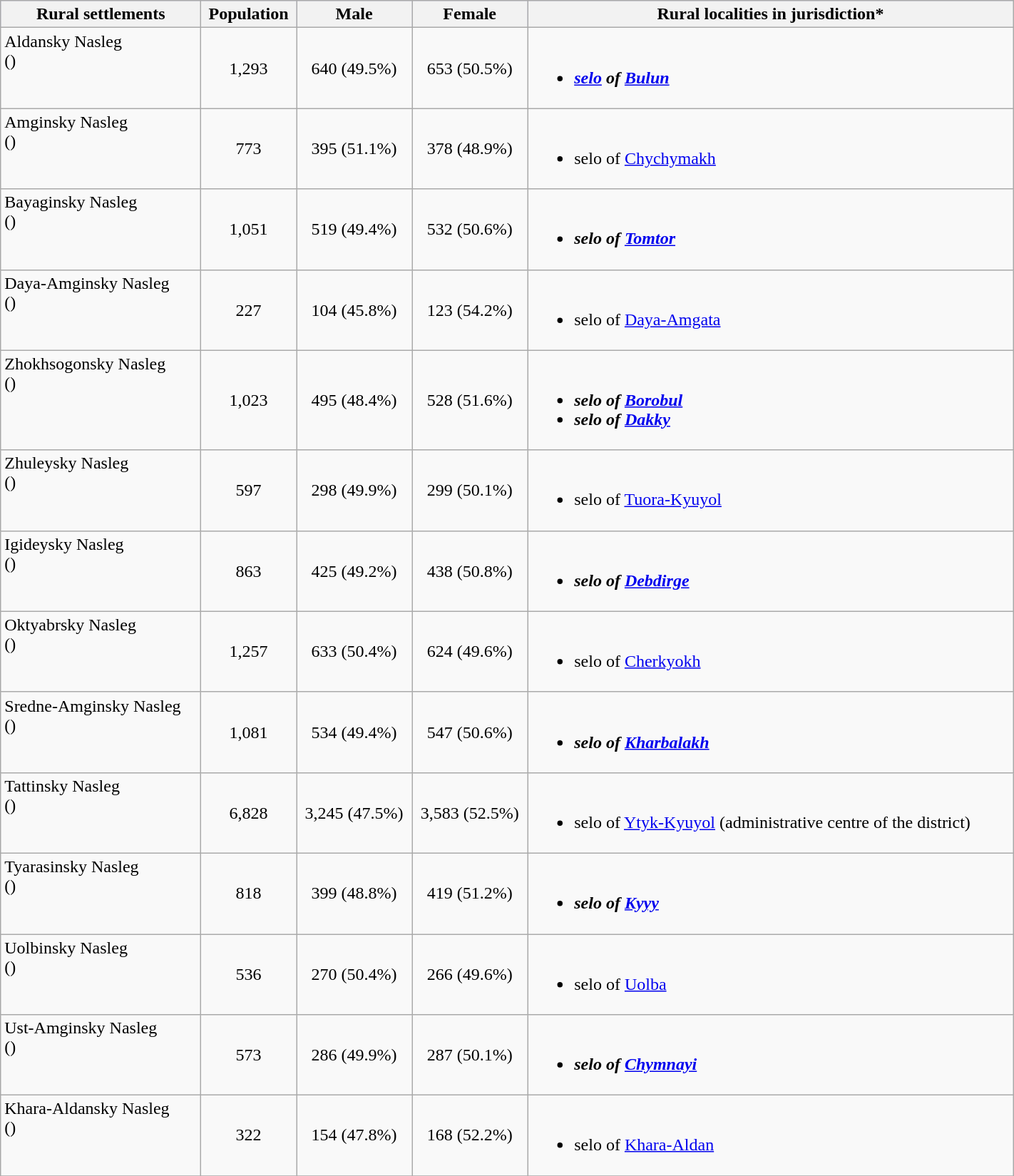<table class="wikitable" style="width:75%">
<tr bgcolor="#CCCCFF" align="left">
<th>Rural settlements</th>
<th>Population</th>
<th>Male</th>
<th>Female</th>
<th>Rural localities in jurisdiction*</th>
</tr>
<tr>
<td valign="top">Aldansky Nasleg<br>()</td>
<td align="center">1,293</td>
<td align="center">640 (49.5%)</td>
<td align="center">653 (50.5%)</td>
<td><br><ul><li><strong><em><a href='#'>selo</a><em> of <a href='#'>Bulun</a><strong></li></ul></td>
</tr>
<tr>
<td valign="top">Amginsky Nasleg<br>()</td>
<td align="center">773</td>
<td align="center">395 (51.1%)</td>
<td align="center">378 (48.9%)</td>
<td><br><ul><li></em></strong>selo</em> of <a href='#'>Chychymakh</a></strong></li></ul></td>
</tr>
<tr>
<td valign="top">Bayaginsky Nasleg<br>()</td>
<td align="center">1,051</td>
<td align="center">519 (49.4%)</td>
<td align="center">532 (50.6%)</td>
<td><br><ul><li><strong><em>selo<em> of <a href='#'>Tomtor</a><strong></li></ul></td>
</tr>
<tr>
<td valign="top">Daya-Amginsky Nasleg<br>()</td>
<td align="center">227</td>
<td align="center">104 (45.8%)</td>
<td align="center">123 (54.2%)</td>
<td><br><ul><li></em></strong>selo</em> of <a href='#'>Daya-Amgata</a></strong></li></ul></td>
</tr>
<tr>
<td valign="top">Zhokhsogonsky Nasleg<br>()</td>
<td align="center">1,023</td>
<td align="center">495 (48.4%)</td>
<td align="center">528 (51.6%)</td>
<td><br><ul><li><strong><em>selo<em> of <a href='#'>Borobul</a><strong></li><li></em>selo<em> of <a href='#'>Dakky</a></li></ul></td>
</tr>
<tr>
<td valign="top">Zhuleysky Nasleg<br>()</td>
<td align="center">597</td>
<td align="center">298 (49.9%)</td>
<td align="center">299 (50.1%)</td>
<td><br><ul><li></em></strong>selo</em> of <a href='#'>Tuora-Kyuyol</a></strong></li></ul></td>
</tr>
<tr>
<td valign="top">Igideysky Nasleg<br>()</td>
<td align="center">863</td>
<td align="center">425 (49.2%)</td>
<td align="center">438 (50.8%)</td>
<td><br><ul><li><strong><em>selo<em> of <a href='#'>Debdirge</a><strong></li></ul></td>
</tr>
<tr>
<td valign="top">Oktyabrsky Nasleg<br>()</td>
<td align="center">1,257</td>
<td align="center">633 (50.4%)</td>
<td align="center">624 (49.6%)</td>
<td><br><ul><li></em></strong>selo</em> of <a href='#'>Cherkyokh</a></strong></li></ul></td>
</tr>
<tr>
<td valign="top">Sredne-Amginsky Nasleg<br>()</td>
<td align="center">1,081</td>
<td align="center">534 (49.4%)</td>
<td align="center">547 (50.6%)</td>
<td><br><ul><li><strong><em>selo<em> of <a href='#'>Kharbalakh</a><strong></li></ul></td>
</tr>
<tr>
<td valign="top">Tattinsky Nasleg<br>()</td>
<td align="center">6,828</td>
<td align="center">3,245 (47.5%)</td>
<td align="center">3,583 (52.5%)</td>
<td><br><ul><li></em></strong>selo</em> of <a href='#'>Ytyk-Kyuyol</a></strong> (administrative centre of the district)</li></ul></td>
</tr>
<tr>
<td valign="top">Tyarasinsky Nasleg<br>()</td>
<td align="center">818</td>
<td align="center">399 (48.8%)</td>
<td align="center">419 (51.2%)</td>
<td><br><ul><li><strong><em>selo<em> of <a href='#'>Kyyy</a><strong></li></ul></td>
</tr>
<tr>
<td valign="top">Uolbinsky Nasleg<br>()</td>
<td align="center">536</td>
<td align="center">270 (50.4%)</td>
<td align="center">266 (49.6%)</td>
<td><br><ul><li></em></strong>selo</em> of <a href='#'>Uolba</a></strong></li></ul></td>
</tr>
<tr>
<td valign="top">Ust-Amginsky Nasleg<br>()</td>
<td align="center">573</td>
<td align="center">286 (49.9%)</td>
<td align="center">287 (50.1%)</td>
<td><br><ul><li><strong><em>selo<em> of <a href='#'>Chymnayi</a><strong></li></ul></td>
</tr>
<tr>
<td valign="top">Khara-Aldansky Nasleg<br>()</td>
<td align="center">322</td>
<td align="center">154 (47.8%)</td>
<td align="center">168 (52.2%)</td>
<td><br><ul><li></em></strong>selo</em> of <a href='#'>Khara-Aldan</a></strong></li></ul></td>
</tr>
<tr>
</tr>
</table>
